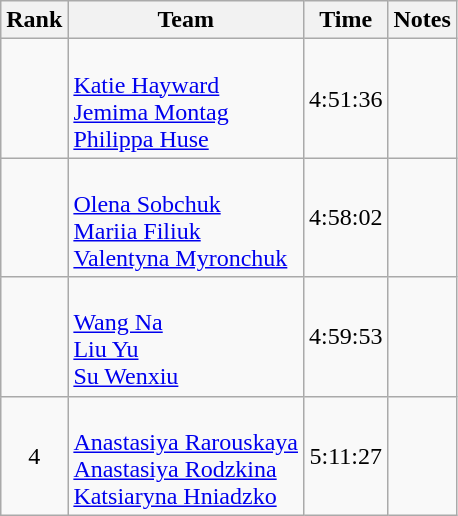<table class="wikitable sortable" style="text-align:center">
<tr>
<th>Rank</th>
<th>Team</th>
<th>Time</th>
<th>Notes</th>
</tr>
<tr>
<td></td>
<td align=left><br><a href='#'>Katie Hayward</a><br><a href='#'>Jemima Montag</a><br><a href='#'>Philippa Huse</a></td>
<td>4:51:36</td>
<td></td>
</tr>
<tr>
<td></td>
<td align=left><br><a href='#'>Olena Sobchuk</a><br><a href='#'>Mariia Filiuk</a><br><a href='#'>Valentyna Myronchuk</a></td>
<td>4:58:02</td>
<td></td>
</tr>
<tr>
<td></td>
<td align=left><br><a href='#'>Wang Na</a><br><a href='#'>Liu Yu</a><br><a href='#'>Su Wenxiu</a></td>
<td>4:59:53</td>
<td></td>
</tr>
<tr>
<td>4</td>
<td align=left><br><a href='#'>Anastasiya Rarouskaya</a><br><a href='#'>Anastasiya Rodzkina</a><br><a href='#'>Katsiaryna Hniadzko</a></td>
<td>5:11:27</td>
<td></td>
</tr>
</table>
